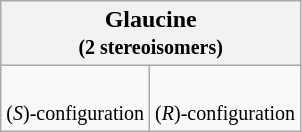<table class="wikitable" style="text-align:center">
<tr class="hintergrundfarbe6">
<th colspan="2">Glaucine<br><small>(2 stereoisomers)</small></th>
</tr>
<tr>
<td><br><small>(<em>S</em>)-configuration</small></td>
<td><br><small>(<em>R</em>)-configuration</small></td>
</tr>
</table>
